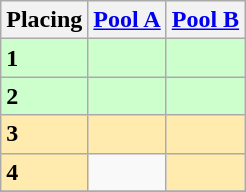<table class=wikitable style="border:1px solid #AAAAAA;">
<tr>
<th>Placing</th>
<th><a href='#'>Pool A</a></th>
<th><a href='#'>Pool B</a></th>
</tr>
<tr style="background: #ccffcc;">
<td><strong>1</strong></td>
<td></td>
<td></td>
</tr>
<tr style="background: #ccffcc;">
<td><strong>2</strong></td>
<td></td>
<td></td>
</tr>
<tr style="background: #ffebad;">
<td><strong>3</strong></td>
<td></td>
<td></td>
</tr>
<tr>
<td style="background: #ffebad;"><strong>4</strong></td>
<td> </td>
<td style="background: #ffebad;"></td>
</tr>
<tr>
</tr>
</table>
